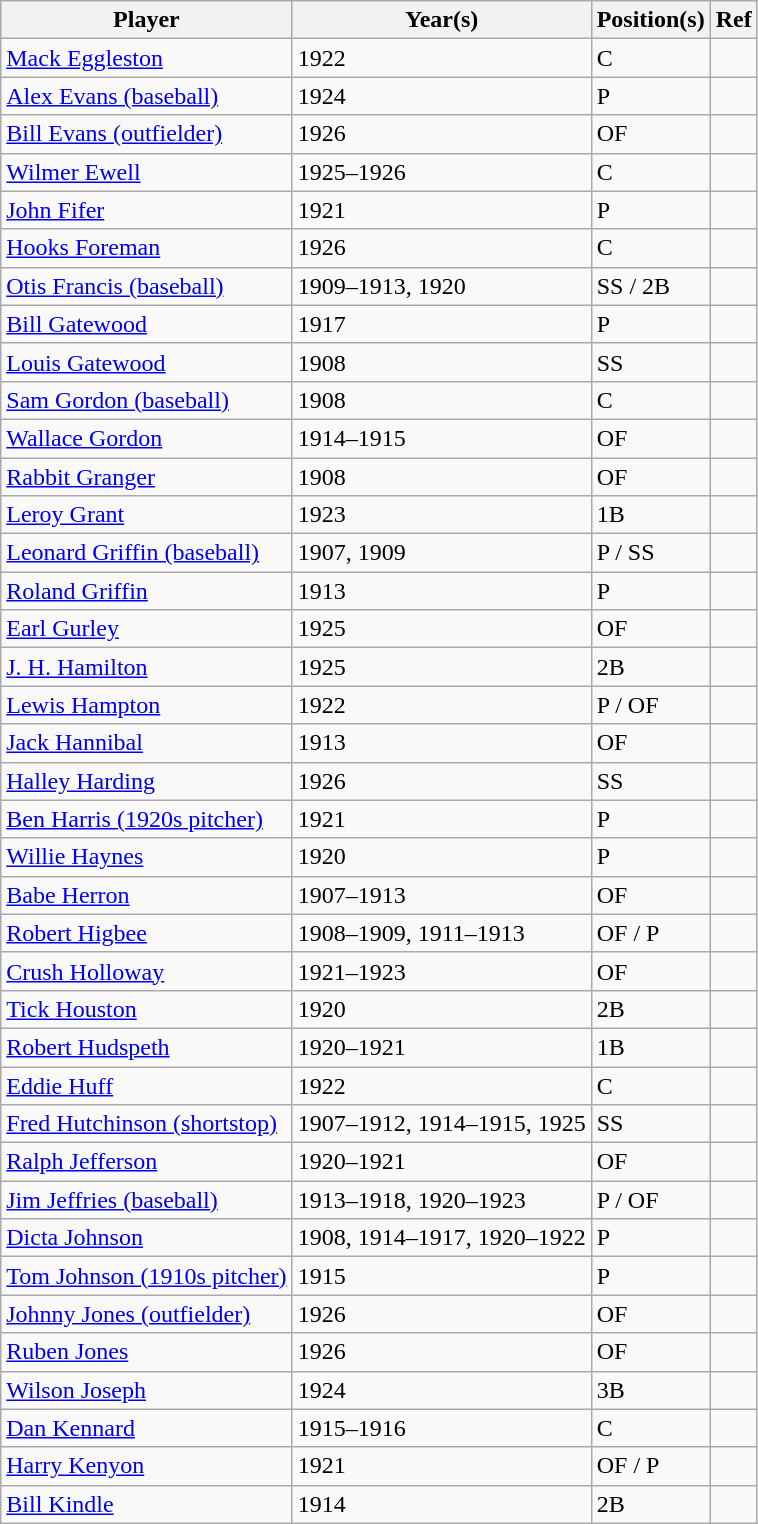<table class="wikitable">
<tr>
<th>Player</th>
<th>Year(s)</th>
<th>Position(s)</th>
<th>Ref</th>
</tr>
<tr>
<td><a href='#'>Mack Eggleston</a></td>
<td>1922</td>
<td>C</td>
<td></td>
</tr>
<tr>
<td><a href='#'>Alex Evans (baseball)</a></td>
<td>1924</td>
<td>P</td>
<td></td>
</tr>
<tr>
<td><a href='#'>Bill Evans (outfielder)</a></td>
<td>1926</td>
<td>OF</td>
<td></td>
</tr>
<tr>
<td><a href='#'>Wilmer Ewell</a></td>
<td>1925–1926</td>
<td>C</td>
<td></td>
</tr>
<tr>
<td><a href='#'>John Fifer</a></td>
<td>1921</td>
<td>P</td>
<td></td>
</tr>
<tr>
<td><a href='#'>Hooks Foreman</a></td>
<td>1926</td>
<td>C</td>
<td></td>
</tr>
<tr>
<td><a href='#'>Otis Francis (baseball)</a></td>
<td>1909–1913, 1920</td>
<td>SS / 2B</td>
<td></td>
</tr>
<tr>
<td><a href='#'>Bill Gatewood</a></td>
<td>1917</td>
<td>P</td>
<td></td>
</tr>
<tr>
<td><a href='#'>Louis Gatewood</a></td>
<td>1908</td>
<td>SS</td>
<td></td>
</tr>
<tr>
<td><a href='#'>Sam Gordon (baseball)</a></td>
<td>1908</td>
<td>C</td>
<td></td>
</tr>
<tr>
<td><a href='#'>Wallace Gordon</a></td>
<td>1914–1915</td>
<td>OF</td>
<td></td>
</tr>
<tr>
<td><a href='#'>Rabbit Granger</a></td>
<td>1908</td>
<td>OF</td>
<td></td>
</tr>
<tr>
<td><a href='#'>Leroy Grant</a></td>
<td>1923</td>
<td>1B</td>
<td></td>
</tr>
<tr>
<td><a href='#'>Leonard Griffin (baseball)</a></td>
<td>1907, 1909</td>
<td>P / SS</td>
<td></td>
</tr>
<tr>
<td><a href='#'>Roland Griffin</a></td>
<td>1913</td>
<td>P</td>
<td></td>
</tr>
<tr>
<td><a href='#'>Earl Gurley</a></td>
<td>1925</td>
<td>OF</td>
<td></td>
</tr>
<tr>
<td><a href='#'>J. H. Hamilton</a></td>
<td>1925</td>
<td>2B</td>
<td></td>
</tr>
<tr>
<td><a href='#'>Lewis Hampton</a></td>
<td>1922</td>
<td>P / OF</td>
<td></td>
</tr>
<tr>
<td><a href='#'>Jack Hannibal</a></td>
<td>1913</td>
<td>OF</td>
<td></td>
</tr>
<tr>
<td><a href='#'>Halley Harding</a></td>
<td>1926</td>
<td>SS</td>
<td></td>
</tr>
<tr>
<td><a href='#'>Ben Harris (1920s pitcher)</a></td>
<td>1921</td>
<td>P</td>
<td></td>
</tr>
<tr>
<td><a href='#'>Willie Haynes</a></td>
<td>1920</td>
<td>P</td>
<td></td>
</tr>
<tr>
<td><a href='#'>Babe Herron</a></td>
<td>1907–1913</td>
<td>OF</td>
<td></td>
</tr>
<tr>
<td><a href='#'>Robert Higbee</a></td>
<td>1908–1909, 1911–1913</td>
<td>OF / P</td>
<td></td>
</tr>
<tr>
<td><a href='#'>Crush Holloway</a></td>
<td>1921–1923</td>
<td>OF</td>
<td></td>
</tr>
<tr>
<td><a href='#'>Tick Houston</a></td>
<td>1920</td>
<td>2B</td>
<td></td>
</tr>
<tr>
<td><a href='#'>Robert Hudspeth</a></td>
<td>1920–1921</td>
<td>1B</td>
<td></td>
</tr>
<tr>
<td><a href='#'>Eddie Huff</a></td>
<td>1922</td>
<td>C</td>
<td></td>
</tr>
<tr>
<td><a href='#'>Fred Hutchinson (shortstop)</a></td>
<td>1907–1912, 1914–1915, 1925</td>
<td>SS</td>
<td></td>
</tr>
<tr>
<td><a href='#'>Ralph Jefferson</a></td>
<td>1920–1921</td>
<td>OF</td>
<td></td>
</tr>
<tr>
<td><a href='#'>Jim Jeffries (baseball)</a></td>
<td>1913–1918, 1920–1923</td>
<td>P / OF</td>
<td></td>
</tr>
<tr>
<td><a href='#'>Dicta Johnson</a></td>
<td>1908, 1914–1917, 1920–1922</td>
<td>P</td>
<td></td>
</tr>
<tr>
<td><a href='#'>Tom Johnson (1910s pitcher)</a></td>
<td>1915</td>
<td>P</td>
<td></td>
</tr>
<tr>
<td><a href='#'>Johnny Jones (outfielder)</a></td>
<td>1926</td>
<td>OF</td>
<td></td>
</tr>
<tr>
<td><a href='#'>Ruben Jones</a></td>
<td>1926</td>
<td>OF</td>
<td></td>
</tr>
<tr>
<td><a href='#'>Wilson Joseph</a></td>
<td>1924</td>
<td>3B</td>
<td></td>
</tr>
<tr>
<td><a href='#'>Dan Kennard</a></td>
<td>1915–1916</td>
<td>C</td>
<td></td>
</tr>
<tr>
<td><a href='#'>Harry Kenyon</a></td>
<td>1921</td>
<td>OF / P</td>
<td></td>
</tr>
<tr>
<td><a href='#'>Bill Kindle</a></td>
<td>1914</td>
<td>2B</td>
<td></td>
</tr>
</table>
